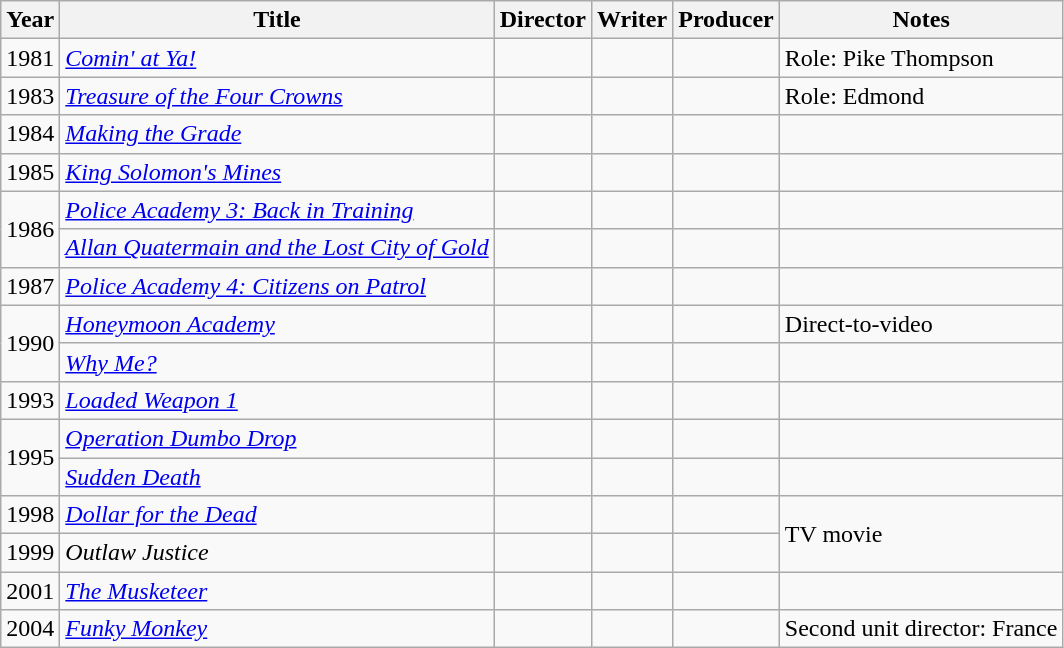<table class="wikitable">
<tr>
<th>Year</th>
<th>Title</th>
<th>Director</th>
<th>Writer</th>
<th>Producer</th>
<th>Notes</th>
</tr>
<tr>
<td>1981</td>
<td><em><a href='#'>Comin' at Ya!</a></em></td>
<td></td>
<td></td>
<td></td>
<td>Role: Pike Thompson</td>
</tr>
<tr>
<td>1983</td>
<td><em><a href='#'>Treasure of the Four Crowns</a></em></td>
<td></td>
<td></td>
<td></td>
<td>Role: Edmond</td>
</tr>
<tr>
<td>1984</td>
<td><em><a href='#'>Making the Grade</a></em></td>
<td></td>
<td></td>
<td></td>
<td></td>
</tr>
<tr>
<td>1985</td>
<td><em><a href='#'>King Solomon's Mines</a></em></td>
<td></td>
<td></td>
<td></td>
<td></td>
</tr>
<tr>
<td rowspan=2>1986</td>
<td><em><a href='#'>Police Academy 3: Back in Training</a></em></td>
<td></td>
<td></td>
<td></td>
<td></td>
</tr>
<tr>
<td><em><a href='#'>Allan Quatermain and the Lost City of Gold</a></em></td>
<td></td>
<td></td>
<td></td>
<td></td>
</tr>
<tr>
<td>1987</td>
<td><em><a href='#'>Police Academy 4: Citizens on Patrol</a></em></td>
<td></td>
<td></td>
<td></td>
<td></td>
</tr>
<tr>
<td rowspan=2>1990</td>
<td><em><a href='#'>Honeymoon Academy</a></em></td>
<td></td>
<td></td>
<td></td>
<td>Direct-to-video</td>
</tr>
<tr>
<td><em><a href='#'>Why Me?</a></em></td>
<td></td>
<td></td>
<td></td>
<td></td>
</tr>
<tr>
<td>1993</td>
<td><em><a href='#'>Loaded Weapon 1</a></em></td>
<td></td>
<td></td>
<td></td>
<td></td>
</tr>
<tr>
<td rowspan=2>1995</td>
<td><em><a href='#'>Operation Dumbo Drop</a></em></td>
<td></td>
<td></td>
<td></td>
<td></td>
</tr>
<tr>
<td><em><a href='#'>Sudden Death</a></em></td>
<td></td>
<td></td>
<td></td>
<td></td>
</tr>
<tr>
<td>1998</td>
<td><em><a href='#'>Dollar for the Dead</a></em></td>
<td></td>
<td></td>
<td></td>
<td rowspan=2>TV movie</td>
</tr>
<tr>
<td>1999</td>
<td><em>Outlaw Justice</em></td>
<td></td>
<td></td>
<td></td>
</tr>
<tr>
<td>2001</td>
<td><em><a href='#'>The Musketeer</a></em></td>
<td></td>
<td></td>
<td></td>
<td></td>
</tr>
<tr>
<td>2004</td>
<td><em><a href='#'>Funky Monkey</a></em></td>
<td></td>
<td></td>
<td></td>
<td>Second unit director: France</td>
</tr>
</table>
